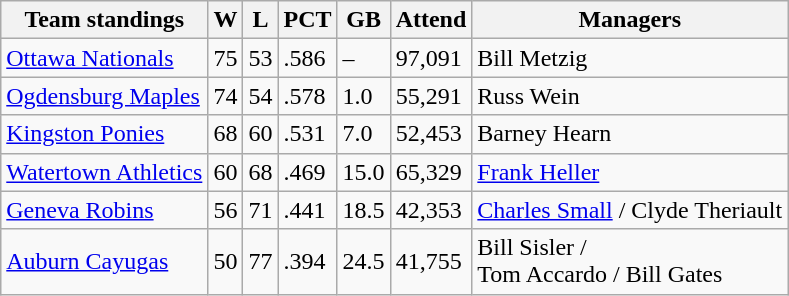<table class="wikitable">
<tr>
<th>Team standings</th>
<th>W</th>
<th>L</th>
<th>PCT</th>
<th>GB</th>
<th>Attend</th>
<th>Managers</th>
</tr>
<tr>
<td><a href='#'>Ottawa Nationals</a></td>
<td>75</td>
<td>53</td>
<td>.586</td>
<td>–</td>
<td>97,091</td>
<td>Bill Metzig</td>
</tr>
<tr>
<td><a href='#'>Ogdensburg Maples</a></td>
<td>74</td>
<td>54</td>
<td>.578</td>
<td>1.0</td>
<td>55,291</td>
<td>Russ Wein</td>
</tr>
<tr>
<td><a href='#'>Kingston Ponies</a></td>
<td>68</td>
<td>60</td>
<td>.531</td>
<td>7.0</td>
<td>52,453</td>
<td>Barney Hearn</td>
</tr>
<tr>
<td><a href='#'>Watertown Athletics</a></td>
<td>60</td>
<td>68</td>
<td>.469</td>
<td>15.0</td>
<td>65,329</td>
<td><a href='#'>Frank Heller</a></td>
</tr>
<tr>
<td><a href='#'>Geneva Robins</a></td>
<td>56</td>
<td>71</td>
<td>.441</td>
<td>18.5</td>
<td>42,353</td>
<td><a href='#'>Charles Small</a> / Clyde Theriault</td>
</tr>
<tr>
<td><a href='#'>Auburn Cayugas</a></td>
<td>50</td>
<td>77</td>
<td>.394</td>
<td>24.5</td>
<td>41,755</td>
<td>Bill Sisler /<br>Tom Accardo / Bill Gates</td>
</tr>
</table>
